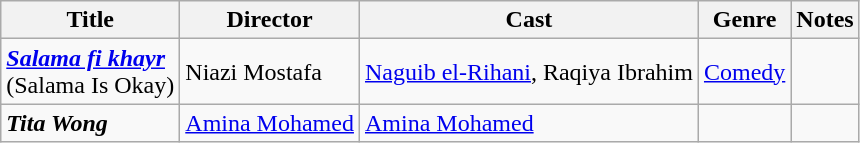<table class="wikitable">
<tr>
<th>Title</th>
<th>Director</th>
<th>Cast</th>
<th>Genre</th>
<th>Notes</th>
</tr>
<tr>
<td><strong><em><a href='#'>Salama fi khayr</a></em></strong> <br>(Salama Is Okay)</td>
<td>Niazi Mostafa</td>
<td><a href='#'>Naguib el-Rihani</a>, Raqiya Ibrahim</td>
<td><a href='#'>Comedy</a></td>
<td></td>
</tr>
<tr>
<td><strong><em>Tita Wong</em></strong></td>
<td><a href='#'>Amina Mohamed</a></td>
<td><a href='#'>Amina Mohamed</a></td>
<td></td>
<td></td>
</tr>
</table>
